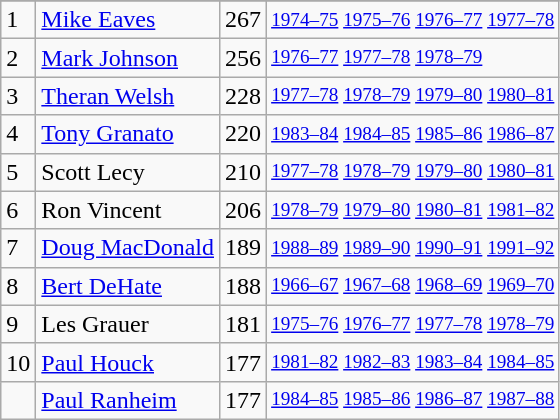<table class="wikitable">
<tr>
</tr>
<tr>
<td>1</td>
<td><a href='#'>Mike Eaves</a></td>
<td>267</td>
<td style="font-size:80%;"><a href='#'>1974–75</a> <a href='#'>1975–76</a> <a href='#'>1976–77</a> <a href='#'>1977–78</a></td>
</tr>
<tr>
<td>2</td>
<td><a href='#'>Mark Johnson</a></td>
<td>256</td>
<td style="font-size:80%;"><a href='#'>1976–77</a>  <a href='#'>1977–78</a> <a href='#'>1978–79</a></td>
</tr>
<tr>
<td>3</td>
<td><a href='#'>Theran Welsh</a></td>
<td>228</td>
<td style="font-size:80%;"><a href='#'>1977–78</a> <a href='#'>1978–79</a> <a href='#'>1979–80</a> <a href='#'>1980–81</a></td>
</tr>
<tr>
<td>4</td>
<td><a href='#'>Tony Granato</a></td>
<td>220</td>
<td style="font-size:80%;"><a href='#'>1983–84</a> <a href='#'>1984–85</a> <a href='#'>1985–86</a> <a href='#'>1986–87</a></td>
</tr>
<tr>
<td>5</td>
<td>Scott Lecy</td>
<td>210</td>
<td style="font-size:80%;"><a href='#'>1977–78</a> <a href='#'>1978–79</a> <a href='#'>1979–80</a> <a href='#'>1980–81</a></td>
</tr>
<tr>
<td>6</td>
<td>Ron Vincent</td>
<td>206</td>
<td style="font-size:80%;"><a href='#'>1978–79</a> <a href='#'>1979–80</a> <a href='#'>1980–81</a> <a href='#'>1981–82</a></td>
</tr>
<tr>
<td>7</td>
<td><a href='#'>Doug MacDonald</a></td>
<td>189</td>
<td style="font-size:80%;"><a href='#'>1988–89</a> <a href='#'>1989–90</a> <a href='#'>1990–91</a> <a href='#'>1991–92</a></td>
</tr>
<tr>
<td>8</td>
<td><a href='#'>Bert DeHate</a></td>
<td>188</td>
<td style="font-size:80%;"><a href='#'>1966–67</a> <a href='#'>1967–68</a> <a href='#'>1968–69</a> <a href='#'>1969–70</a></td>
</tr>
<tr>
<td>9</td>
<td>Les Grauer</td>
<td>181</td>
<td style="font-size:80%;"><a href='#'>1975–76</a> <a href='#'>1976–77</a> <a href='#'>1977–78</a> <a href='#'>1978–79</a></td>
</tr>
<tr>
<td>10</td>
<td><a href='#'>Paul Houck</a></td>
<td>177</td>
<td style="font-size:80%;"><a href='#'>1981–82</a> <a href='#'>1982–83</a> <a href='#'>1983–84</a> <a href='#'>1984–85</a></td>
</tr>
<tr>
<td></td>
<td><a href='#'>Paul Ranheim</a></td>
<td>177</td>
<td style="font-size:80%;"><a href='#'>1984–85</a> <a href='#'>1985–86</a> <a href='#'>1986–87</a> <a href='#'>1987–88</a></td>
</tr>
</table>
